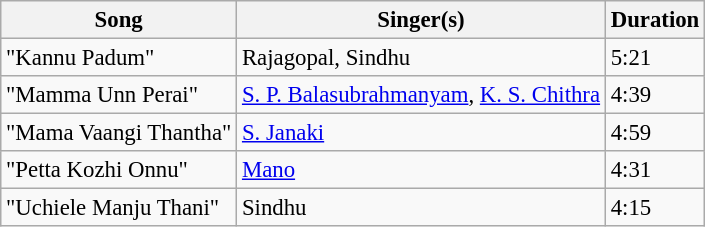<table class="wikitable" style="font-size:95%;">
<tr>
<th>Song</th>
<th>Singer(s)</th>
<th>Duration</th>
</tr>
<tr>
<td>"Kannu Padum"</td>
<td>Rajagopal, Sindhu</td>
<td>5:21</td>
</tr>
<tr>
<td>"Mamma Unn Perai"</td>
<td><a href='#'>S. P. Balasubrahmanyam</a>, <a href='#'>K. S. Chithra</a></td>
<td>4:39</td>
</tr>
<tr>
<td>"Mama Vaangi Thantha"</td>
<td><a href='#'>S. Janaki</a></td>
<td>4:59</td>
</tr>
<tr>
<td>"Petta Kozhi Onnu"</td>
<td><a href='#'>Mano</a></td>
<td>4:31</td>
</tr>
<tr>
<td>"Uchiele Manju Thani"</td>
<td>Sindhu</td>
<td>4:15</td>
</tr>
</table>
